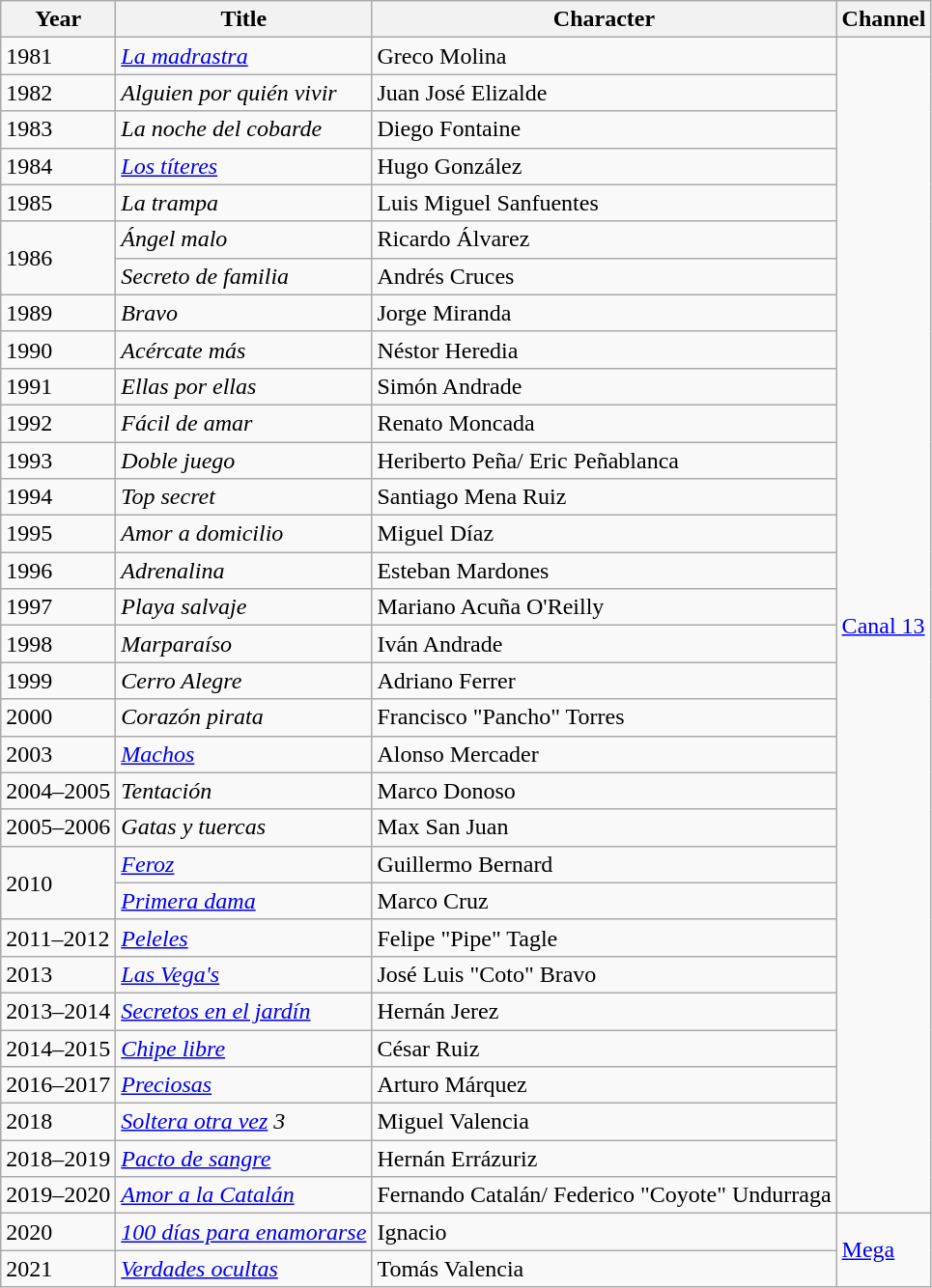<table class="wikitable">
<tr>
<th>Year</th>
<th>Title</th>
<th>Character</th>
<th>Channel</th>
</tr>
<tr>
<td>1981</td>
<td><em><a href='#'>La madrastra</a></em></td>
<td>Greco Molina</td>
<td rowspan="32"><a href='#'>Canal 13</a></td>
</tr>
<tr>
<td>1982</td>
<td><em>Alguien por quién vivir</em></td>
<td>Juan José Elizalde</td>
</tr>
<tr>
<td>1983</td>
<td><em>La noche del cobarde</em></td>
<td>Diego Fontaine</td>
</tr>
<tr>
<td>1984</td>
<td><em><a href='#'>Los títeres</a></em></td>
<td>Hugo González</td>
</tr>
<tr>
<td>1985</td>
<td><em>La trampa</em></td>
<td>Luis Miguel Sanfuentes</td>
</tr>
<tr>
<td rowspan="2">1986</td>
<td><em>Ángel malo</em></td>
<td>Ricardo Álvarez</td>
</tr>
<tr>
<td><em>Secreto de familia</em></td>
<td>Andrés Cruces</td>
</tr>
<tr>
<td>1989</td>
<td><em>Bravo</em></td>
<td>Jorge Miranda</td>
</tr>
<tr>
<td>1990</td>
<td><em>Acércate más</em></td>
<td>Néstor Heredia</td>
</tr>
<tr>
<td>1991</td>
<td><em>Ellas por ellas</em></td>
<td>Simón Andrade</td>
</tr>
<tr>
<td>1992</td>
<td><em>Fácil de amar</em></td>
<td>Renato Moncada</td>
</tr>
<tr>
<td>1993</td>
<td><em>Doble juego</em></td>
<td>Heriberto Peña/ Eric Peñablanca</td>
</tr>
<tr>
<td>1994</td>
<td><em>Top secret</em></td>
<td>Santiago Mena Ruiz</td>
</tr>
<tr>
<td>1995</td>
<td><em>Amor a domicilio</em></td>
<td>Miguel Díaz</td>
</tr>
<tr>
<td>1996</td>
<td><em>Adrenalina</em></td>
<td>Esteban Mardones</td>
</tr>
<tr>
<td>1997</td>
<td><em>Playa salvaje</em></td>
<td>Mariano Acuña O'Reilly</td>
</tr>
<tr>
<td>1998</td>
<td><em>Marparaíso</em></td>
<td>Iván Andrade</td>
</tr>
<tr>
<td>1999</td>
<td><em>Cerro Alegre</em></td>
<td>Adriano Ferrer</td>
</tr>
<tr>
<td>2000</td>
<td><em>Corazón pirata</em></td>
<td>Francisco "Pancho" Torres</td>
</tr>
<tr>
<td>2003</td>
<td><em><a href='#'>Machos</a></em></td>
<td>Alonso Mercader</td>
</tr>
<tr>
<td>2004–2005</td>
<td><em>Tentación</em></td>
<td>Marco Donoso</td>
</tr>
<tr>
<td>2005–2006</td>
<td><em>Gatas y tuercas</em></td>
<td>Max San Juan</td>
</tr>
<tr>
<td rowspan="2">2010</td>
<td><em><a href='#'>Feroz</a> </em></td>
<td>Guillermo Bernard</td>
</tr>
<tr>
<td><em><a href='#'>Primera dama</a></em></td>
<td>Marco Cruz</td>
</tr>
<tr>
<td>2011–2012</td>
<td><em><a href='#'>Peleles</a></em></td>
<td>Felipe "Pipe" Tagle</td>
</tr>
<tr>
<td>2013</td>
<td><em><a href='#'>Las Vega's</a></em></td>
<td>José Luis "Coto" Bravo</td>
</tr>
<tr>
<td>2013–2014</td>
<td><em><a href='#'>Secretos en el jardín</a></em></td>
<td>Hernán Jerez</td>
</tr>
<tr>
<td>2014–2015</td>
<td><em><a href='#'>Chipe libre</a></em></td>
<td>César Ruiz</td>
</tr>
<tr>
<td>2016–2017</td>
<td><em><a href='#'>Preciosas</a></em></td>
<td>Arturo Márquez</td>
</tr>
<tr>
<td>2018</td>
<td><em><a href='#'>Soltera otra vez</a> 3</em></td>
<td>Miguel Valencia</td>
</tr>
<tr>
<td>2018–2019</td>
<td><a href='#'><em>Pacto de sangre</em></a></td>
<td>Hernán Errázuriz</td>
</tr>
<tr>
<td>2019–2020</td>
<td><em><a href='#'>Amor a la Catalán</a></em></td>
<td>Fernando Catalán/ Federico "Coyote" Undurraga</td>
</tr>
<tr>
<td>2020</td>
<td><em><a href='#'>100 días para enamorarse</a></em></td>
<td>Ignacio</td>
<td rowspan="2"><a href='#'>Mega</a></td>
</tr>
<tr>
<td>2021</td>
<td><em><a href='#'>Verdades ocultas</a></em></td>
<td>Tomás Valencia</td>
</tr>
</table>
